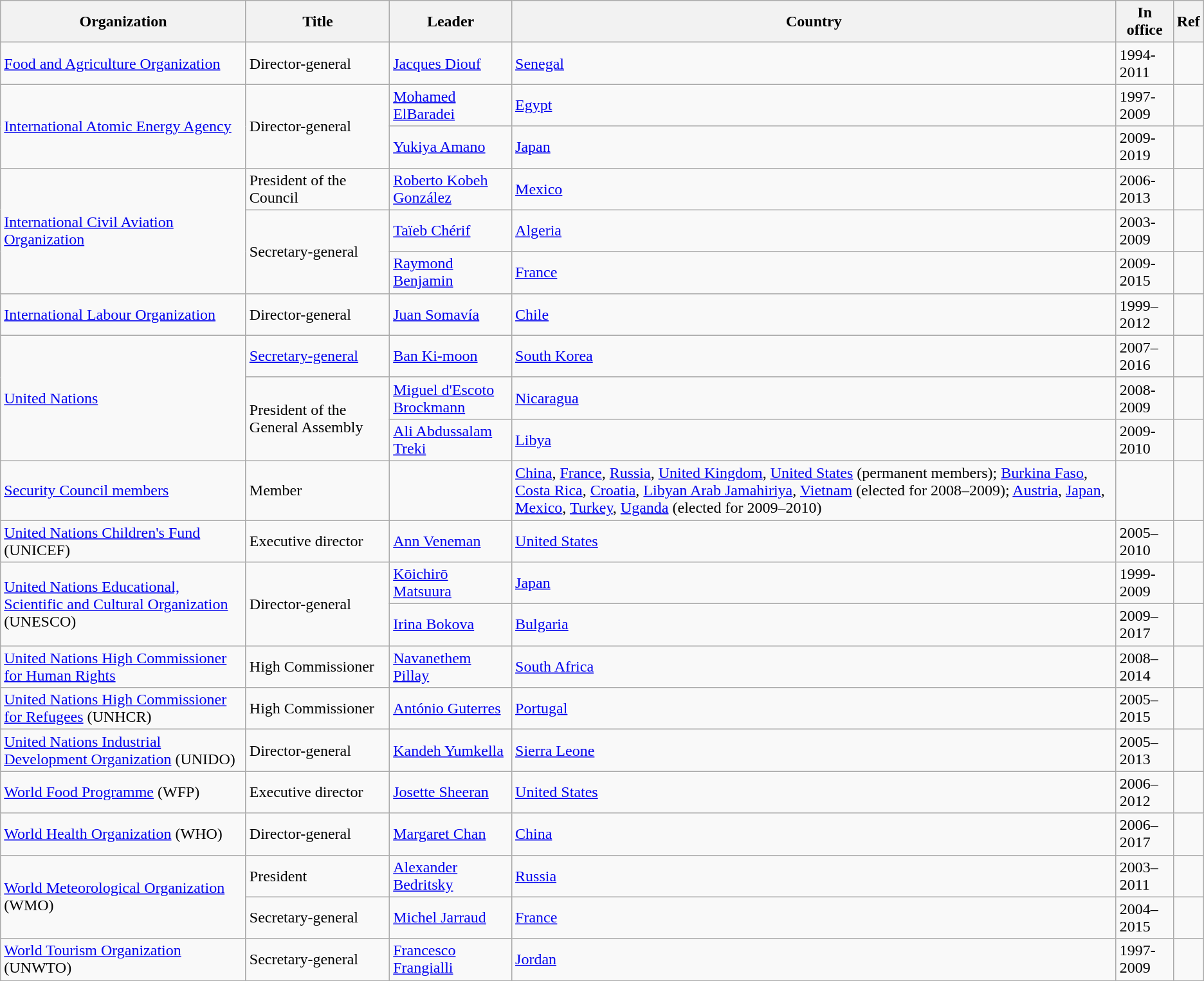<table class="wikitable unsortable">
<tr>
<th>Organization</th>
<th>Title</th>
<th>Leader</th>
<th>Country</th>
<th>In office</th>
<th>Ref</th>
</tr>
<tr>
<td><a href='#'>Food and Agriculture Organization</a></td>
<td>Director-general</td>
<td><a href='#'>Jacques Diouf</a></td>
<td><a href='#'>Senegal</a></td>
<td>1994-2011</td>
<td></td>
</tr>
<tr>
<td rowspan="2"><a href='#'>International Atomic Energy Agency</a></td>
<td rowspan="2">Director-general</td>
<td><a href='#'>Mohamed ElBaradei</a></td>
<td><a href='#'>Egypt</a></td>
<td>1997-2009</td>
<td></td>
</tr>
<tr>
<td><a href='#'>Yukiya Amano</a></td>
<td><a href='#'>Japan</a></td>
<td>2009-2019</td>
<td></td>
</tr>
<tr>
<td rowspan="3"><a href='#'>International Civil Aviation Organization</a></td>
<td>President of the Council</td>
<td><a href='#'>Roberto Kobeh González</a></td>
<td><a href='#'>Mexico</a></td>
<td>2006-2013</td>
<td></td>
</tr>
<tr>
<td rowspan="2">Secretary-general</td>
<td><a href='#'>Taïeb Chérif</a></td>
<td><a href='#'>Algeria</a></td>
<td>2003-2009</td>
<td></td>
</tr>
<tr>
<td><a href='#'>Raymond Benjamin</a></td>
<td><a href='#'>France</a></td>
<td>2009-2015</td>
<td></td>
</tr>
<tr>
<td><a href='#'>International Labour Organization</a></td>
<td>Director-general</td>
<td><a href='#'>Juan Somavía</a></td>
<td><a href='#'>Chile</a></td>
<td>1999–2012</td>
<td></td>
</tr>
<tr>
<td rowspan="3"><a href='#'>United Nations</a></td>
<td><a href='#'>Secretary-general</a></td>
<td><a href='#'>Ban Ki-moon</a></td>
<td><a href='#'>South Korea</a></td>
<td>2007–2016</td>
<td></td>
</tr>
<tr>
<td rowspan="2">President of the General Assembly</td>
<td><a href='#'>Miguel d'Escoto Brockmann</a></td>
<td><a href='#'>Nicaragua</a></td>
<td>2008-2009</td>
<td></td>
</tr>
<tr>
<td><a href='#'>Ali Abdussalam Treki</a></td>
<td><a href='#'>Libya</a></td>
<td>2009-2010</td>
<td></td>
</tr>
<tr>
<td><a href='#'>Security Council members</a></td>
<td>Member</td>
<td></td>
<td><a href='#'>China</a>, <a href='#'>France</a>, <a href='#'>Russia</a>, <a href='#'>United Kingdom</a>, <a href='#'>United States</a> (permanent members); <a href='#'>Burkina Faso</a>, <a href='#'>Costa Rica</a>, <a href='#'>Croatia</a>, <a href='#'>Libyan Arab Jamahiriya</a>, <a href='#'>Vietnam</a> (elected for 2008–2009); <a href='#'>Austria</a>, <a href='#'>Japan</a>, <a href='#'>Mexico</a>, <a href='#'>Turkey</a>, <a href='#'>Uganda</a> (elected for 2009–2010)</td>
<td></td>
<td></td>
</tr>
<tr>
<td><a href='#'>United Nations Children's Fund</a> (UNICEF)</td>
<td>Executive director</td>
<td><a href='#'>Ann Veneman</a></td>
<td><a href='#'>United States</a></td>
<td>2005–2010</td>
<td></td>
</tr>
<tr>
<td rowspan="2"><a href='#'>United Nations Educational, Scientific and Cultural Organization</a> (UNESCO)</td>
<td rowspan="2">Director-general</td>
<td><a href='#'>Kōichirō Matsuura</a></td>
<td><a href='#'>Japan</a></td>
<td>1999-2009</td>
<td></td>
</tr>
<tr>
<td><a href='#'>Irina Bokova</a></td>
<td><a href='#'>Bulgaria</a></td>
<td>2009–2017</td>
<td></td>
</tr>
<tr>
<td><a href='#'>United Nations High Commissioner for Human Rights</a></td>
<td>High Commissioner</td>
<td><a href='#'>Navanethem Pillay</a></td>
<td><a href='#'>South Africa</a></td>
<td>2008–2014</td>
<td></td>
</tr>
<tr>
<td><a href='#'>United Nations High Commissioner for Refugees</a> (UNHCR)</td>
<td>High Commissioner</td>
<td><a href='#'>António Guterres</a></td>
<td><a href='#'>Portugal</a></td>
<td>2005–2015</td>
<td></td>
</tr>
<tr>
<td><a href='#'>United Nations Industrial Development Organization</a> (UNIDO)</td>
<td>Director-general</td>
<td><a href='#'>Kandeh Yumkella</a></td>
<td><a href='#'>Sierra Leone</a></td>
<td>2005–2013</td>
<td></td>
</tr>
<tr>
<td><a href='#'>World Food Programme</a> (WFP)</td>
<td>Executive director</td>
<td><a href='#'>Josette Sheeran</a></td>
<td><a href='#'>United States</a></td>
<td>2006–2012</td>
<td></td>
</tr>
<tr>
<td><a href='#'>World Health Organization</a> (WHO)</td>
<td>Director-general</td>
<td><a href='#'>Margaret Chan</a></td>
<td><a href='#'>China</a></td>
<td>2006–2017</td>
<td></td>
</tr>
<tr>
<td rowspan="2"><a href='#'>World Meteorological Organization</a> (WMO)</td>
<td>President</td>
<td><a href='#'>Alexander Bedritsky</a></td>
<td><a href='#'>Russia</a></td>
<td>2003–2011</td>
<td></td>
</tr>
<tr>
<td>Secretary-general</td>
<td><a href='#'>Michel Jarraud</a></td>
<td><a href='#'>France</a></td>
<td>2004–2015</td>
<td></td>
</tr>
<tr>
<td><a href='#'>World Tourism Organization</a> (UNWTO)</td>
<td>Secretary-general</td>
<td><a href='#'>Francesco Frangialli</a></td>
<td><a href='#'>Jordan</a></td>
<td>1997-2009</td>
<td></td>
</tr>
<tr>
</tr>
</table>
